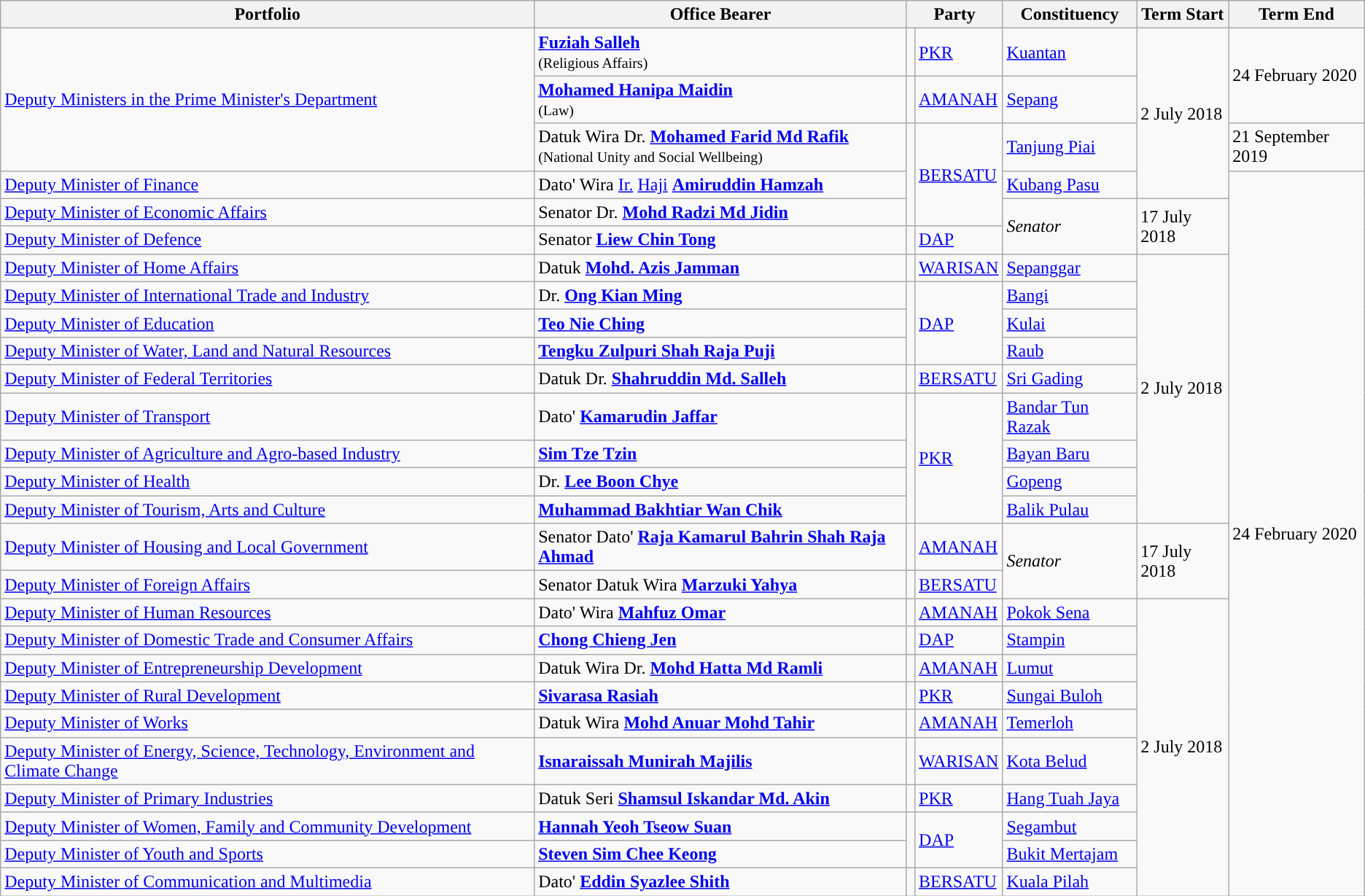<table class="sortable wikitable">
<tr>
<th>Portfolio</th>
<th>Office Bearer</th>
<th colspan="2">Party</th>
<th>Constituency</th>
<th>Term Start</th>
<th>Term End</th>
</tr>
<tr>
<td rowspan="3"><a href='#'>Deputy Ministers in the Prime Minister's Department</a></td>
<td><strong><a href='#'>Fuziah Salleh</a></strong> <br><small>(Religious Affairs)</small></td>
<td></td>
<td><a href='#'>PKR</a></td>
<td><a href='#'>Kuantan</a></td>
<td rowspan="4">2 July 2018</td>
<td rowspan="2">24 February 2020</td>
</tr>
<tr>
<td><strong><a href='#'>Mohamed Hanipa Maidin</a></strong> <br><small>(Law)</small></td>
<td></td>
<td><a href='#'>AMANAH</a></td>
<td><a href='#'>Sepang</a></td>
</tr>
<tr>
<td>Datuk Wira Dr. <strong><a href='#'>Mohamed Farid Md Rafik</a></strong> <br><small>(National Unity and Social Wellbeing)</small></td>
<td rowspan="3"></td>
<td rowspan="3"><a href='#'>BERSATU</a></td>
<td><a href='#'>Tanjung Piai</a></td>
<td>21 September 2019</td>
</tr>
<tr>
<td><a href='#'>Deputy Minister of Finance</a></td>
<td>Dato' Wira <a href='#'>Ir.</a> <a href='#'>Haji</a> <strong><a href='#'>Amiruddin Hamzah</a></strong> </td>
<td><a href='#'>Kubang Pasu</a></td>
<td rowspan="24">24 February 2020</td>
</tr>
<tr>
<td><a href='#'>Deputy Minister of Economic Affairs</a></td>
<td>Senator Dr. <strong><a href='#'>Mohd Radzi Md Jidin</a></strong></td>
<td rowspan="2"><em>Senator</em></td>
<td rowspan="2">17 July 2018</td>
</tr>
<tr>
<td><a href='#'>Deputy Minister of Defence</a></td>
<td>Senator <strong><a href='#'>Liew Chin Tong</a></strong></td>
<td></td>
<td><a href='#'>DAP</a></td>
</tr>
<tr>
<td><a href='#'>Deputy Minister of Home Affairs</a></td>
<td>Datuk <strong><a href='#'>Mohd. Azis Jamman</a></strong> </td>
<td></td>
<td><a href='#'>WARISAN</a></td>
<td><a href='#'>Sepanggar</a></td>
<td rowspan="9">2 July 2018</td>
</tr>
<tr>
<td><a href='#'>Deputy Minister of International Trade and Industry</a></td>
<td>Dr. <strong><a href='#'>Ong Kian Ming</a></strong> </td>
<td rowspan=3></td>
<td rowspan="3"><a href='#'>DAP</a></td>
<td><a href='#'>Bangi</a></td>
</tr>
<tr>
<td><a href='#'>Deputy Minister of Education</a></td>
<td><strong><a href='#'>Teo Nie Ching</a></strong> </td>
<td><a href='#'>Kulai</a></td>
</tr>
<tr>
<td><a href='#'>Deputy Minister of Water, Land and Natural Resources</a></td>
<td><strong><a href='#'>Tengku Zulpuri Shah Raja Puji</a></strong> </td>
<td><a href='#'>Raub</a></td>
</tr>
<tr>
<td><a href='#'>Deputy Minister of Federal Territories</a></td>
<td>Datuk Dr. <strong><a href='#'>Shahruddin Md. Salleh</a></strong> </td>
<td></td>
<td><a href='#'>BERSATU</a></td>
<td><a href='#'>Sri Gading</a></td>
</tr>
<tr>
<td><a href='#'>Deputy Minister of Transport</a></td>
<td>Dato' <strong><a href='#'>Kamarudin Jaffar</a></strong> </td>
<td rowspan=4></td>
<td rowspan="4"><a href='#'>PKR</a></td>
<td><a href='#'>Bandar Tun Razak</a></td>
</tr>
<tr>
<td><a href='#'>Deputy Minister of Agriculture and Agro-based Industry</a></td>
<td><strong><a href='#'>Sim Tze Tzin</a></strong> </td>
<td><a href='#'>Bayan Baru</a></td>
</tr>
<tr>
<td><a href='#'>Deputy Minister of Health</a></td>
<td>Dr. <strong><a href='#'>Lee Boon Chye</a></strong> </td>
<td><a href='#'>Gopeng</a></td>
</tr>
<tr>
<td><a href='#'>Deputy Minister of Tourism, Arts and Culture</a></td>
<td><strong><a href='#'>Muhammad Bakhtiar Wan Chik</a></strong> </td>
<td><a href='#'>Balik Pulau</a></td>
</tr>
<tr>
<td><a href='#'>Deputy Minister of Housing and Local Government</a></td>
<td>Senator Dato' <strong><a href='#'>Raja Kamarul Bahrin Shah Raja Ahmad</a></strong></td>
<td></td>
<td><a href='#'>AMANAH</a></td>
<td rowspan="2"><em>Senator</em></td>
<td rowspan="2">17 July 2018</td>
</tr>
<tr>
<td><a href='#'>Deputy Minister of Foreign Affairs</a></td>
<td>Senator Datuk Wira <strong><a href='#'>Marzuki Yahya</a></strong></td>
<td></td>
<td><a href='#'>BERSATU</a></td>
</tr>
<tr>
<td><a href='#'>Deputy Minister of Human Resources</a></td>
<td>Dato' Wira <strong><a href='#'>Mahfuz Omar</a></strong> </td>
<td></td>
<td><a href='#'>AMANAH</a></td>
<td><a href='#'>Pokok Sena</a></td>
<td rowspan="10">2 July 2018</td>
</tr>
<tr>
<td><a href='#'>Deputy Minister of Domestic Trade and Consumer Affairs</a></td>
<td><strong><a href='#'>Chong Chieng Jen</a></strong> </td>
<td></td>
<td><a href='#'>DAP</a></td>
<td><a href='#'>Stampin</a></td>
</tr>
<tr>
<td><a href='#'>Deputy Minister of Entrepreneurship Development</a></td>
<td>Datuk Wira Dr. <strong><a href='#'>Mohd Hatta Md Ramli</a></strong> </td>
<td></td>
<td><a href='#'>AMANAH</a></td>
<td><a href='#'>Lumut</a></td>
</tr>
<tr>
<td><a href='#'>Deputy Minister of Rural Development</a></td>
<td><strong><a href='#'>Sivarasa Rasiah</a></strong> </td>
<td></td>
<td><a href='#'>PKR</a></td>
<td><a href='#'>Sungai Buloh</a></td>
</tr>
<tr>
<td><a href='#'>Deputy Minister of Works</a></td>
<td>Datuk Wira <strong><a href='#'>Mohd Anuar Mohd Tahir</a></strong> </td>
<td></td>
<td><a href='#'>AMANAH</a></td>
<td><a href='#'>Temerloh</a></td>
</tr>
<tr>
<td><a href='#'>Deputy Minister of Energy, Science, Technology, Environment and Climate Change</a></td>
<td><strong><a href='#'>Isnaraissah Munirah Majilis</a></strong> </td>
<td></td>
<td><a href='#'>WARISAN</a></td>
<td><a href='#'>Kota Belud</a></td>
</tr>
<tr>
<td><a href='#'>Deputy Minister of Primary Industries</a></td>
<td>Datuk Seri <strong><a href='#'>Shamsul Iskandar Md. Akin</a></strong> </td>
<td></td>
<td><a href='#'>PKR</a></td>
<td><a href='#'>Hang Tuah Jaya</a></td>
</tr>
<tr>
<td><a href='#'>Deputy Minister of Women, Family and Community Development</a></td>
<td><strong><a href='#'>Hannah Yeoh Tseow Suan</a></strong> </td>
<td rowspan=2></td>
<td rowspan="2"><a href='#'>DAP</a></td>
<td><a href='#'>Segambut</a></td>
</tr>
<tr>
<td><a href='#'>Deputy Minister of Youth and Sports</a></td>
<td><strong><a href='#'>Steven Sim Chee Keong</a></strong> </td>
<td><a href='#'>Bukit Mertajam</a></td>
</tr>
<tr>
<td><a href='#'>Deputy Minister of Communication and Multimedia</a></td>
<td>Dato' <strong><a href='#'>Eddin Syazlee Shith</a></strong> </td>
<td></td>
<td><a href='#'>BERSATU</a></td>
<td><a href='#'>Kuala Pilah</a></td>
</tr>
</table>
